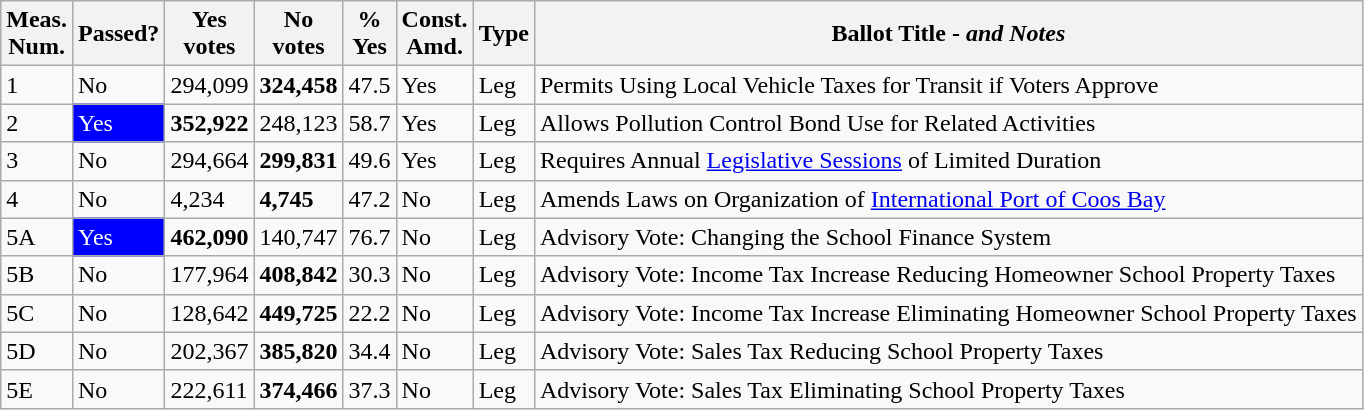<table class="wikitable sortable">
<tr>
<th>Meas.<br>Num.</th>
<th>Passed?</th>
<th>Yes<br>votes</th>
<th>No<br>votes</th>
<th>%<br>Yes</th>
<th>Const.<br>Amd.</th>
<th>Type</th>
<th>Ballot Title - <em>and Notes</em></th>
</tr>
<tr>
<td>1</td>
<td>No</td>
<td>294,099</td>
<td><strong>324,458</strong></td>
<td>47.5</td>
<td>Yes</td>
<td>Leg</td>
<td>Permits Using Local Vehicle Taxes for Transit if Voters Approve</td>
</tr>
<tr>
<td>2</td>
<td style="background:blue;color:white">Yes</td>
<td><strong>352,922</strong></td>
<td>248,123</td>
<td>58.7</td>
<td>Yes</td>
<td>Leg</td>
<td>Allows Pollution Control Bond Use for Related Activities</td>
</tr>
<tr>
<td>3</td>
<td>No</td>
<td>294,664</td>
<td><strong>299,831</strong></td>
<td>49.6</td>
<td>Yes</td>
<td>Leg</td>
<td>Requires Annual <a href='#'>Legislative Sessions</a> of Limited Duration</td>
</tr>
<tr>
<td>4</td>
<td>No</td>
<td>4,234</td>
<td><strong>4,745</strong></td>
<td>47.2</td>
<td>No</td>
<td>Leg</td>
<td>Amends Laws on Organization of <a href='#'>International Port of Coos Bay</a></td>
</tr>
<tr>
<td>5A</td>
<td style="background:blue;color:white">Yes</td>
<td><strong>462,090</strong></td>
<td>140,747</td>
<td>76.7</td>
<td>No</td>
<td>Leg</td>
<td>Advisory Vote: Changing the School Finance System</td>
</tr>
<tr>
<td>5B</td>
<td>No</td>
<td>177,964</td>
<td><strong>408,842</strong></td>
<td>30.3</td>
<td>No</td>
<td>Leg</td>
<td>Advisory Vote: Income Tax Increase Reducing Homeowner School Property Taxes</td>
</tr>
<tr>
<td>5C</td>
<td>No</td>
<td>128,642</td>
<td><strong>449,725</strong></td>
<td>22.2</td>
<td>No</td>
<td>Leg</td>
<td>Advisory Vote: Income Tax Increase Eliminating Homeowner School Property Taxes</td>
</tr>
<tr>
<td>5D</td>
<td>No</td>
<td>202,367</td>
<td><strong>385,820</strong></td>
<td>34.4</td>
<td>No</td>
<td>Leg</td>
<td>Advisory Vote: Sales Tax Reducing School Property Taxes</td>
</tr>
<tr>
<td>5E</td>
<td>No</td>
<td>222,611</td>
<td><strong>374,466</strong></td>
<td>37.3</td>
<td>No</td>
<td>Leg</td>
<td>Advisory Vote: Sales Tax Eliminating School Property Taxes</td>
</tr>
</table>
